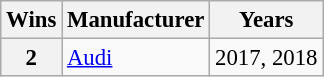<table class="wikitable" style="font-size: 95%;">
<tr>
<th>Wins</th>
<th>Manufacturer</th>
<th>Years</th>
</tr>
<tr>
<th>2</th>
<td> <a href='#'>Audi</a></td>
<td>2017, 2018</td>
</tr>
</table>
